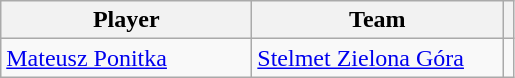<table class="wikitable">
<tr>
<th width=160>Player</th>
<th width=160>Team</th>
<th></th>
</tr>
<tr>
<td> <a href='#'>Mateusz Ponitka</a></td>
<td><a href='#'>Stelmet Zielona Góra</a></td>
<td></td>
</tr>
</table>
